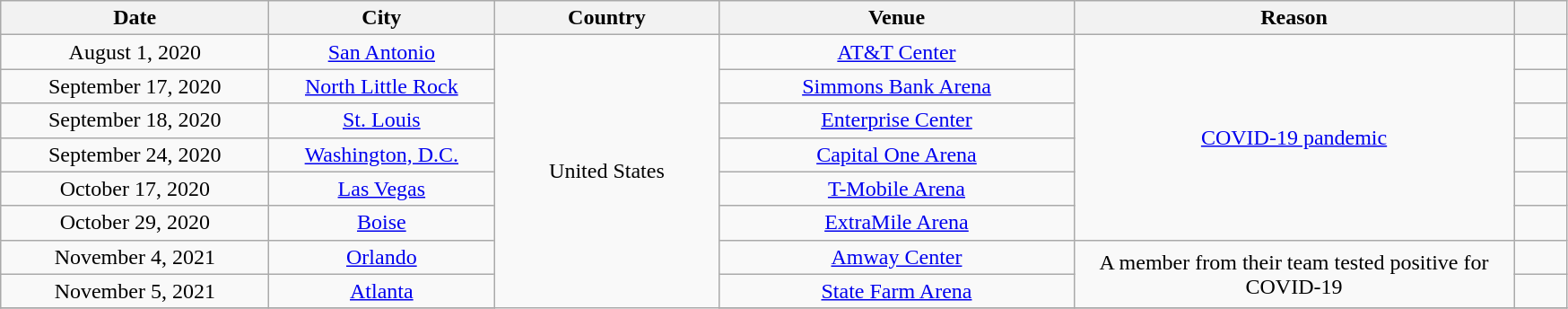<table class="wikitable plainrowheaders" style="text-align:center;">
<tr>
<th scope="col" style="width:12em;">Date</th>
<th scope="col" style="width:10em;">City</th>
<th scope="col" style="width:10em;">Country</th>
<th scope="col" style="width:16em;">Venue</th>
<th scope="col" style="width:20em;">Reason</th>
<th scope="col" style="width:2em;"></th>
</tr>
<tr>
<td>August 1, 2020</td>
<td><a href='#'>San Antonio</a></td>
<td rowspan="9">United States</td>
<td><a href='#'>AT&T Center</a></td>
<td rowspan="6"><a href='#'>COVID-19 pandemic</a></td>
<td></td>
</tr>
<tr>
<td>September 17, 2020</td>
<td><a href='#'>North Little Rock</a></td>
<td><a href='#'>Simmons Bank Arena</a></td>
<td></td>
</tr>
<tr>
<td>September 18, 2020</td>
<td><a href='#'>St. Louis</a></td>
<td><a href='#'>Enterprise Center</a></td>
<td></td>
</tr>
<tr>
<td>September 24, 2020</td>
<td><a href='#'>Washington, D.C.</a></td>
<td><a href='#'>Capital One Arena</a></td>
<td></td>
</tr>
<tr>
<td>October 17, 2020</td>
<td><a href='#'>Las Vegas</a></td>
<td><a href='#'>T-Mobile Arena</a></td>
<td></td>
</tr>
<tr>
<td>October 29, 2020</td>
<td><a href='#'>Boise</a></td>
<td><a href='#'>ExtraMile Arena</a></td>
<td></td>
</tr>
<tr>
<td>November 4, 2021</td>
<td><a href='#'>Orlando</a></td>
<td><a href='#'>Amway Center</a></td>
<td rowspan="2">A member from their team tested positive for COVID-19</td>
<td></td>
</tr>
<tr>
<td>November 5, 2021</td>
<td><a href='#'>Atlanta</a></td>
<td><a href='#'>State Farm Arena</a></td>
<td></td>
</tr>
<tr>
</tr>
</table>
